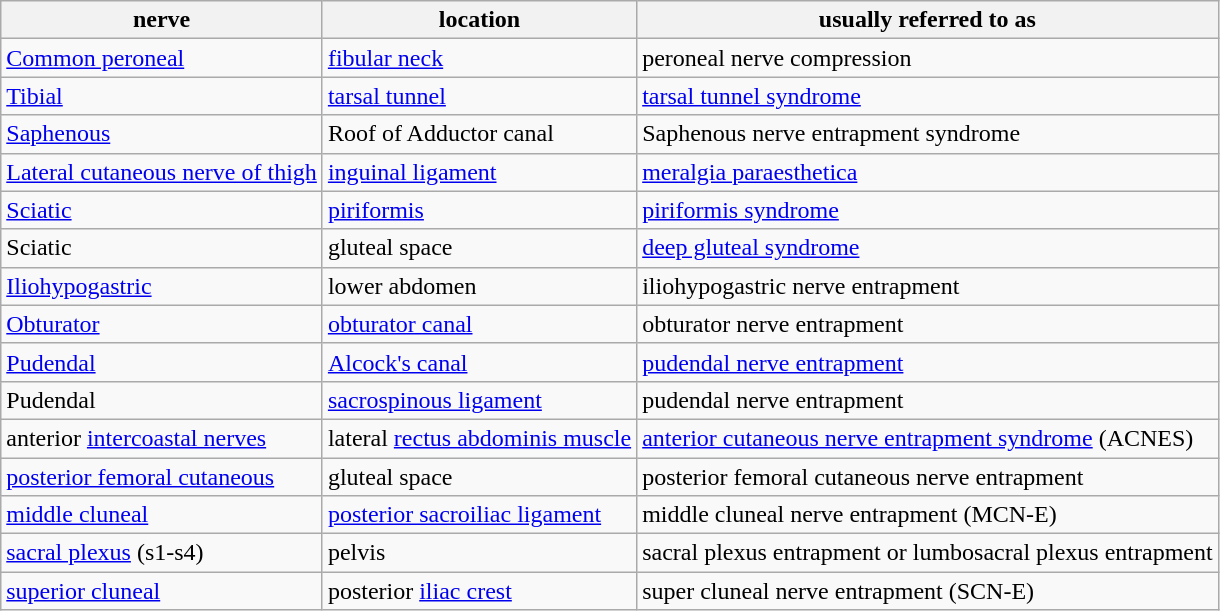<table class="wikitable" border="1">
<tr>
<th>nerve</th>
<th>location</th>
<th>usually referred to as</th>
</tr>
<tr>
<td><a href='#'>Common peroneal</a></td>
<td><a href='#'>fibular neck</a></td>
<td>peroneal nerve compression</td>
</tr>
<tr>
<td><a href='#'>Tibial</a></td>
<td><a href='#'>tarsal tunnel</a></td>
<td><a href='#'>tarsal tunnel syndrome</a></td>
</tr>
<tr>
<td><a href='#'>Saphenous</a></td>
<td>Roof of Adductor canal</td>
<td>Saphenous nerve entrapment syndrome</td>
</tr>
<tr>
<td><a href='#'>Lateral cutaneous nerve of thigh</a></td>
<td><a href='#'>inguinal ligament</a></td>
<td><a href='#'>meralgia paraesthetica</a></td>
</tr>
<tr>
<td><a href='#'>Sciatic</a></td>
<td><a href='#'>piriformis</a></td>
<td><a href='#'>piriformis syndrome</a></td>
</tr>
<tr>
<td>Sciatic</td>
<td>gluteal space</td>
<td><a href='#'>deep gluteal syndrome</a></td>
</tr>
<tr>
<td><a href='#'>Iliohypogastric</a></td>
<td>lower abdomen</td>
<td>iliohypogastric nerve entrapment</td>
</tr>
<tr>
<td><a href='#'>Obturator</a></td>
<td><a href='#'>obturator canal</a></td>
<td>obturator nerve entrapment</td>
</tr>
<tr>
<td><a href='#'>Pudendal</a></td>
<td><a href='#'>Alcock's canal</a></td>
<td><a href='#'>pudendal nerve entrapment</a></td>
</tr>
<tr>
<td>Pudendal</td>
<td><a href='#'>sacrospinous ligament</a></td>
<td>pudendal nerve entrapment</td>
</tr>
<tr>
<td>anterior <a href='#'>intercoastal nerves</a></td>
<td>lateral <a href='#'>rectus abdominis muscle</a></td>
<td><a href='#'>anterior cutaneous nerve entrapment syndrome</a> (ACNES)</td>
</tr>
<tr>
<td><a href='#'>posterior femoral cutaneous</a></td>
<td>gluteal space</td>
<td>posterior femoral cutaneous nerve entrapment</td>
</tr>
<tr>
<td><a href='#'>middle cluneal</a></td>
<td><a href='#'>posterior sacroiliac ligament</a></td>
<td>middle cluneal nerve entrapment (MCN-E)</td>
</tr>
<tr>
<td><a href='#'>sacral plexus</a> (s1-s4)</td>
<td>pelvis</td>
<td>sacral plexus entrapment or lumbosacral plexus entrapment</td>
</tr>
<tr>
<td><a href='#'>superior cluneal</a></td>
<td>posterior <a href='#'>iliac crest</a></td>
<td>super cluneal nerve entrapment (SCN-E)</td>
</tr>
</table>
